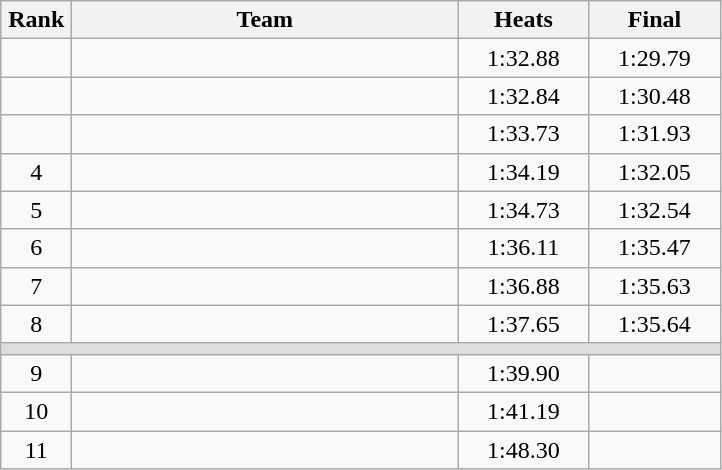<table class=wikitable style="text-align:center">
<tr>
<th width=40>Rank</th>
<th width=250>Team</th>
<th width=80>Heats</th>
<th width=80>Final</th>
</tr>
<tr>
<td></td>
<td align=left></td>
<td>1:32.88</td>
<td>1:29.79</td>
</tr>
<tr>
<td></td>
<td align=left></td>
<td>1:32.84</td>
<td>1:30.48</td>
</tr>
<tr>
<td></td>
<td align=left></td>
<td>1:33.73</td>
<td>1:31.93</td>
</tr>
<tr>
<td>4</td>
<td align=left></td>
<td>1:34.19</td>
<td>1:32.05</td>
</tr>
<tr>
<td>5</td>
<td align=left></td>
<td>1:34.73</td>
<td>1:32.54</td>
</tr>
<tr>
<td>6</td>
<td align=left></td>
<td>1:36.11</td>
<td>1:35.47</td>
</tr>
<tr>
<td>7</td>
<td align=left></td>
<td>1:36.88</td>
<td>1:35.63</td>
</tr>
<tr>
<td>8</td>
<td align=left></td>
<td>1:37.65</td>
<td>1:35.64</td>
</tr>
<tr bgcolor=#DDDDDD>
<td colspan=4></td>
</tr>
<tr>
<td>9</td>
<td align=left></td>
<td>1:39.90</td>
<td></td>
</tr>
<tr>
<td>10</td>
<td align=left></td>
<td>1:41.19</td>
<td></td>
</tr>
<tr>
<td>11</td>
<td align=left></td>
<td>1:48.30</td>
<td></td>
</tr>
</table>
